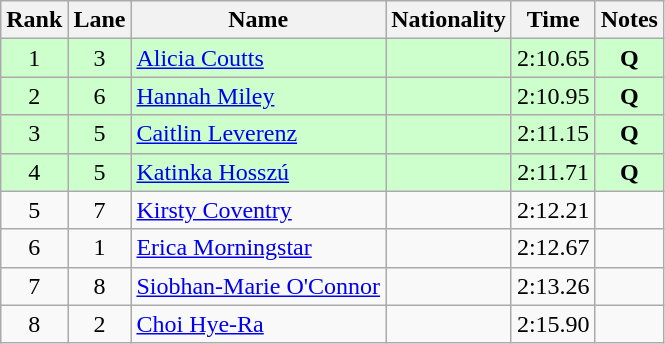<table class="wikitable sortable" style="text-align:center">
<tr>
<th>Rank</th>
<th>Lane</th>
<th>Name</th>
<th>Nationality</th>
<th>Time</th>
<th>Notes</th>
</tr>
<tr bgcolor=ccffcc>
<td>1</td>
<td>3</td>
<td align=left><a href='#'>Alicia Coutts</a></td>
<td align=left></td>
<td>2:10.65</td>
<td><strong>Q</strong></td>
</tr>
<tr bgcolor=ccffcc>
<td>2</td>
<td>6</td>
<td align=left><a href='#'>Hannah Miley</a></td>
<td align=left></td>
<td>2:10.95</td>
<td><strong>Q</strong></td>
</tr>
<tr bgcolor=ccffcc>
<td>3</td>
<td>5</td>
<td align=left><a href='#'>Caitlin Leverenz</a></td>
<td align=left></td>
<td>2:11.15</td>
<td><strong>Q</strong></td>
</tr>
<tr bgcolor=ccffcc>
<td>4</td>
<td>5</td>
<td align=left><a href='#'>Katinka Hosszú</a></td>
<td align=left></td>
<td>2:11.71</td>
<td><strong>Q</strong></td>
</tr>
<tr>
<td>5</td>
<td>7</td>
<td align=left><a href='#'>Kirsty Coventry</a></td>
<td align=left></td>
<td>2:12.21</td>
<td></td>
</tr>
<tr>
<td>6</td>
<td>1</td>
<td align=left><a href='#'>Erica Morningstar</a></td>
<td align=left></td>
<td>2:12.67</td>
<td></td>
</tr>
<tr>
<td>7</td>
<td>8</td>
<td align=left><a href='#'>Siobhan-Marie O'Connor</a></td>
<td align=left></td>
<td>2:13.26</td>
<td></td>
</tr>
<tr>
<td>8</td>
<td>2</td>
<td align=left><a href='#'>Choi Hye-Ra</a></td>
<td align=left></td>
<td>2:15.90</td>
<td></td>
</tr>
</table>
